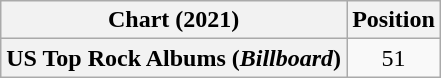<table class="wikitable plainrowheaders" style="text-align:center">
<tr>
<th scope="col">Chart (2021)</th>
<th scope="col">Position</th>
</tr>
<tr>
<th scope="row">US Top Rock Albums (<em>Billboard</em>)</th>
<td>51</td>
</tr>
</table>
